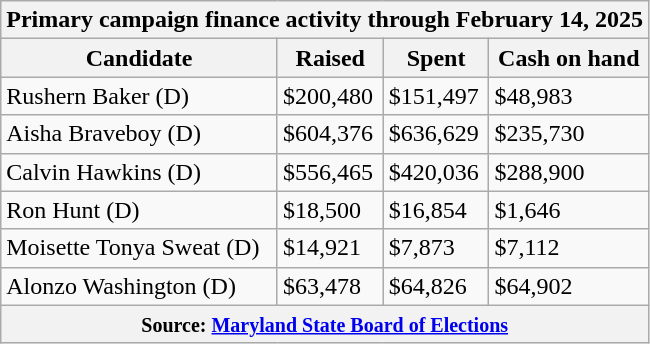<table class="wikitable sortable">
<tr>
<th colspan="4">Primary campaign finance activity through February 14, 2025</th>
</tr>
<tr style="text-align:center;">
<th>Candidate</th>
<th>Raised</th>
<th>Spent</th>
<th>Cash on hand</th>
</tr>
<tr>
<td data-sort-value="Baker, Rushern" >Rushern Baker (D)</td>
<td>$200,480</td>
<td>$151,497</td>
<td>$48,983</td>
</tr>
<tr>
<td data-sort-value="Braveboy, Aisha" >Aisha Braveboy (D)</td>
<td>$604,376</td>
<td>$636,629</td>
<td>$235,730</td>
</tr>
<tr>
<td data-sort-value="Hawkins, Calvin" >Calvin Hawkins (D)</td>
<td>$556,465</td>
<td>$420,036</td>
<td>$288,900</td>
</tr>
<tr>
<td data-sort-value="Hunt, Ron" >Ron Hunt (D)</td>
<td>$18,500</td>
<td>$16,854</td>
<td>$1,646</td>
</tr>
<tr>
<td data-sort-value="Sweat, Moisette Tonya" >Moisette Tonya Sweat (D)</td>
<td>$14,921</td>
<td>$7,873</td>
<td>$7,112</td>
</tr>
<tr>
<td data-sort-value="Washington, Alonzo" >Alonzo Washington (D)</td>
<td>$63,478</td>
<td>$64,826</td>
<td>$64,902</td>
</tr>
<tr>
<th colspan="4"><small>Source: <a href='#'>Maryland State Board of Elections</a></small></th>
</tr>
</table>
